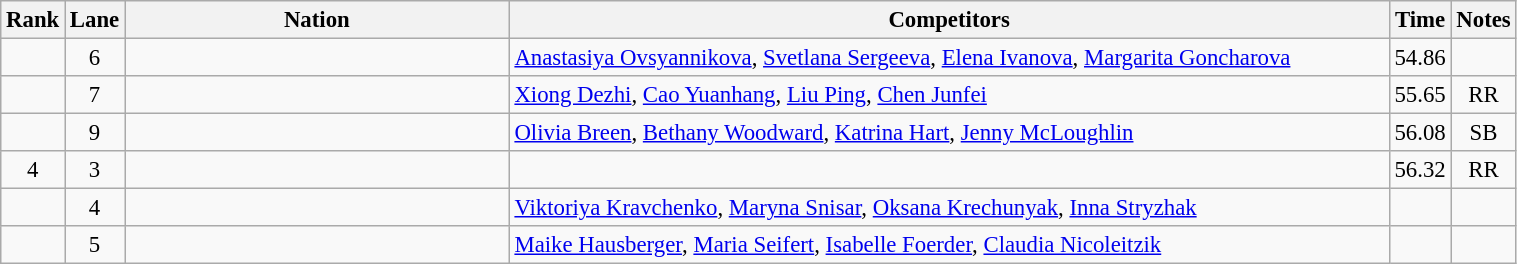<table class="wikitable sortable"  style="width:80%; text-align:center; font-size:95%;">
<tr>
<th width=15>Rank</th>
<th width=15>Lane</th>
<th width=300>Nation</th>
<th width=700>Competitors</th>
<th width=15>Time</th>
<th width=15>Notes</th>
</tr>
<tr>
<td></td>
<td>6</td>
<td align=left></td>
<td align=left><a href='#'>Anastasiya Ovsyannikova</a>, <a href='#'>Svetlana Sergeeva</a>, <a href='#'>Elena Ivanova</a>, <a href='#'>Margarita Goncharova</a></td>
<td>54.86</td>
<td></td>
</tr>
<tr>
<td></td>
<td>7</td>
<td align=left></td>
<td align=left><a href='#'>Xiong Dezhi</a>, <a href='#'>Cao Yuanhang</a>, <a href='#'>Liu Ping</a>, <a href='#'>Chen Junfei</a></td>
<td>55.65</td>
<td>RR</td>
</tr>
<tr>
<td></td>
<td>9</td>
<td align=left></td>
<td align=left><a href='#'>Olivia Breen</a>, <a href='#'>Bethany Woodward</a>, <a href='#'>Katrina Hart</a>, <a href='#'>Jenny McLoughlin</a></td>
<td>56.08</td>
<td>SB</td>
</tr>
<tr>
<td>4</td>
<td>3</td>
<td align=left></td>
<td align=left></td>
<td>56.32</td>
<td>RR</td>
</tr>
<tr>
<td></td>
<td>4</td>
<td align=left></td>
<td align=left><a href='#'>Viktoriya Kravchenko</a>, <a href='#'>Maryna Snisar</a>, <a href='#'>Oksana Krechunyak</a>, <a href='#'>Inna Stryzhak</a></td>
<td></td>
<td></td>
</tr>
<tr>
<td></td>
<td>5</td>
<td align=left></td>
<td align=left><a href='#'>Maike Hausberger</a>, <a href='#'>Maria Seifert</a>, <a href='#'>Isabelle Foerder</a>, <a href='#'>Claudia Nicoleitzik</a></td>
<td></td>
<td></td>
</tr>
</table>
